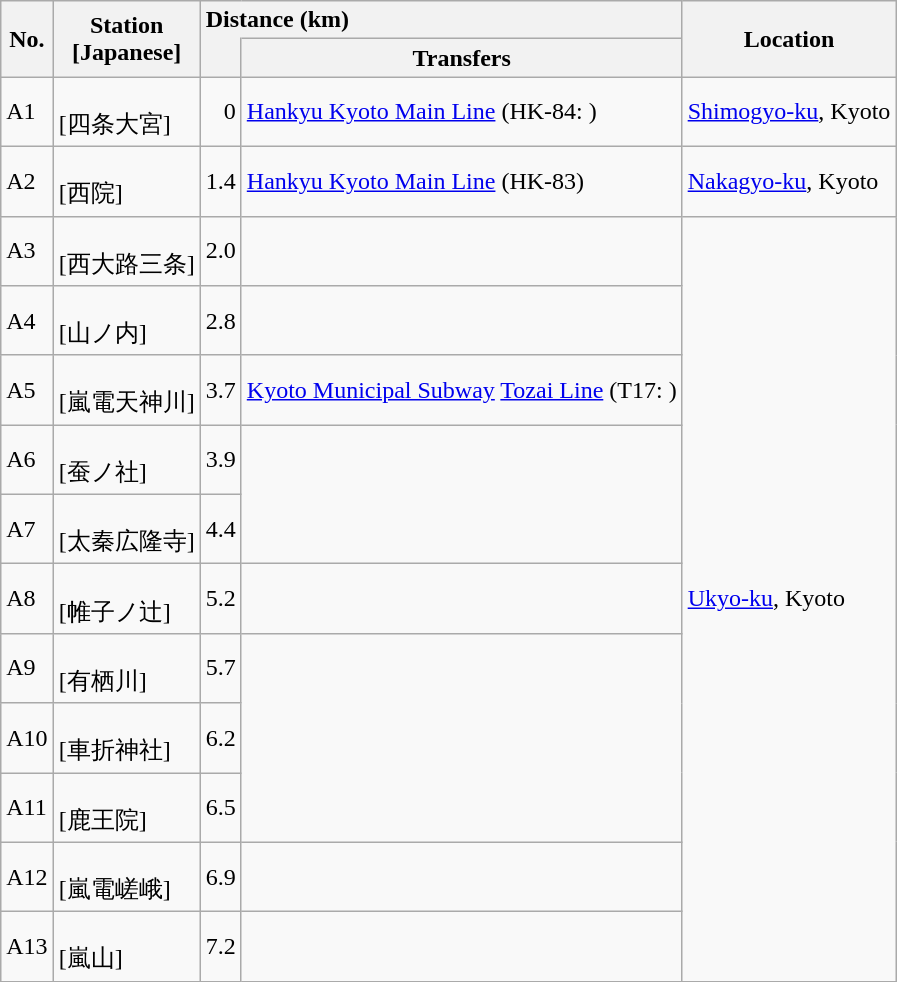<table class="wikitable">
<tr>
<th rowspan=2>No.</th>
<th rowspan=2>Station<br>[Japanese]</th>
<th colspan=2 style="text-align:left;border-bottom:none;">Distance (km)</th>
<th rowspan=2>Location</th>
</tr>
<tr>
<th style="border-top:none;"></th>
<th>Transfers</th>
</tr>
<tr>
<td>A1</td>
<td><br>[四条大宮]</td>
<td style="text-align: right;">0</td>
<td> <a href='#'>Hankyu Kyoto Main Line</a> (HK-84: )</td>
<td><a href='#'>Shimogyo-ku</a>, Kyoto</td>
</tr>
<tr>
<td>A2</td>
<td><br>[西院]</td>
<td style="text-align:right;">1.4</td>
<td> <a href='#'>Hankyu Kyoto Main Line</a> (HK-83)</td>
<td><a href='#'>Nakagyo-ku</a>, Kyoto</td>
</tr>
<tr>
<td>A3</td>
<td><br>[西大路三条]</td>
<td style="text-align:right;">2.0</td>
<td></td>
<td rowspan="11"><a href='#'>Ukyo-ku</a>, Kyoto</td>
</tr>
<tr>
<td>A4</td>
<td><br>[山ノ内]</td>
<td style="text-align:right;">2.8</td>
<td></td>
</tr>
<tr>
<td>A5</td>
<td><br>[嵐電天神川]</td>
<td style="text-align:right;">3.7</td>
<td> <a href='#'>Kyoto Municipal Subway</a> <a href='#'>Tozai Line</a> (T17: )</td>
</tr>
<tr>
<td>A6</td>
<td><br>[蚕ノ社]</td>
<td style="text-align:right;">3.9</td>
</tr>
<tr>
<td>A7</td>
<td><br>[太秦広隆寺]</td>
<td style="text-align:right;">4.4</td>
</tr>
<tr>
<td>A8</td>
<td><br>[帷子ノ辻]</td>
<td style="text-align:right;">5.2</td>
<td></td>
</tr>
<tr>
<td>A9</td>
<td><br>[有栖川]</td>
<td style="text-align:right;">5.7</td>
</tr>
<tr>
<td>A10</td>
<td><br>[車折神社]</td>
<td style="text-align:right;">6.2</td>
</tr>
<tr>
<td>A11</td>
<td><br>[鹿王院]</td>
<td style="text-align:right;">6.5</td>
</tr>
<tr>
<td>A12</td>
<td><br>[嵐電嵯峨]</td>
<td style="text-align:right;">6.9</td>
<td></td>
</tr>
<tr>
<td>A13</td>
<td><br>[嵐山]</td>
<td style="text-align:right;">7.2</td>
<td></td>
</tr>
</table>
